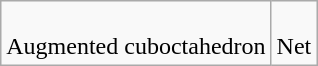<table class=wikitable>
<tr>
<td><br>Augmented cuboctahedron</td>
<td><br>Net</td>
</tr>
</table>
